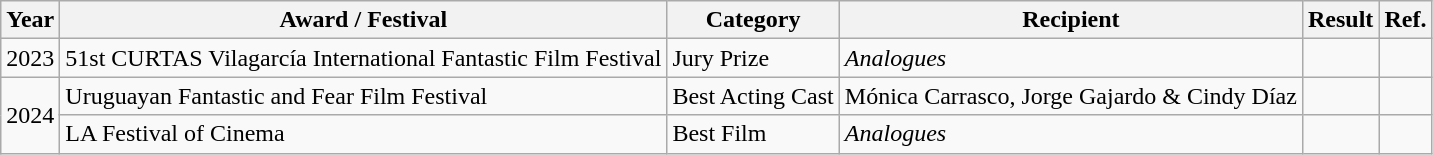<table class="wikitable">
<tr>
<th>Year</th>
<th>Award / Festival</th>
<th>Category</th>
<th>Recipient</th>
<th>Result</th>
<th>Ref.</th>
</tr>
<tr>
<td>2023</td>
<td>51st CURTAS Vilagarcía International Fantastic Film Festival</td>
<td>Jury Prize</td>
<td><em>Analogues</em></td>
<td></td>
<td></td>
</tr>
<tr>
<td rowspan="2">2024</td>
<td>Uruguayan Fantastic and Fear Film Festival</td>
<td>Best Acting Cast</td>
<td>Mónica Carrasco, Jorge Gajardo & Cindy Díaz</td>
<td></td>
<td></td>
</tr>
<tr>
<td>LA Festival of Cinema</td>
<td>Best Film</td>
<td><em>Analogues</em></td>
<td></td>
<td></td>
</tr>
</table>
